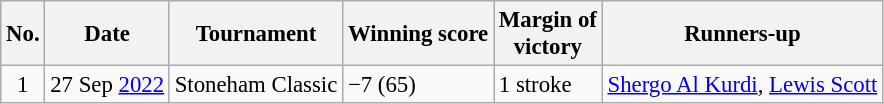<table class="wikitable" style="font-size:95%;">
<tr>
<th>No.</th>
<th>Date</th>
<th>Tournament</th>
<th>Winning score</th>
<th>Margin of<br>victory</th>
<th>Runners-up</th>
</tr>
<tr>
<td align=center>1</td>
<td align=right>27 Sep <a href='#'>2022</a></td>
<td>Stoneham Classic</td>
<td>−7 (65)</td>
<td>1 stroke</td>
<td> <a href='#'>Shergo Al Kurdi</a>,  <a href='#'>Lewis Scott</a></td>
</tr>
</table>
